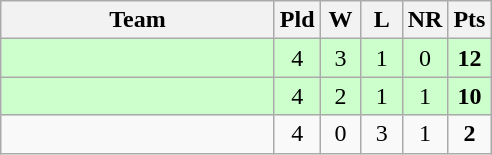<table class="wikitable" style="text-align:center;">
<tr>
<th width=175>Team</th>
<th width=20 abbr="Played">Pld</th>
<th width=20 abbr="Won">W</th>
<th width=20 abbr="Lost">L</th>
<th width=20 abbr="No result">NR</th>
<th width=20 abbr="Points">Pts</th>
</tr>
<tr style="background:#ccffcc;">
<td align="left"></td>
<td>4</td>
<td>3</td>
<td>1</td>
<td>0</td>
<td><strong>12</strong></td>
</tr>
<tr style="background:#ccffcc;">
<td align="left"></td>
<td>4</td>
<td>2</td>
<td>1</td>
<td>1</td>
<td><strong>10</strong></td>
</tr>
<tr>
<td align="left"></td>
<td>4</td>
<td>0</td>
<td>3</td>
<td>1</td>
<td><strong>2</strong></td>
</tr>
</table>
